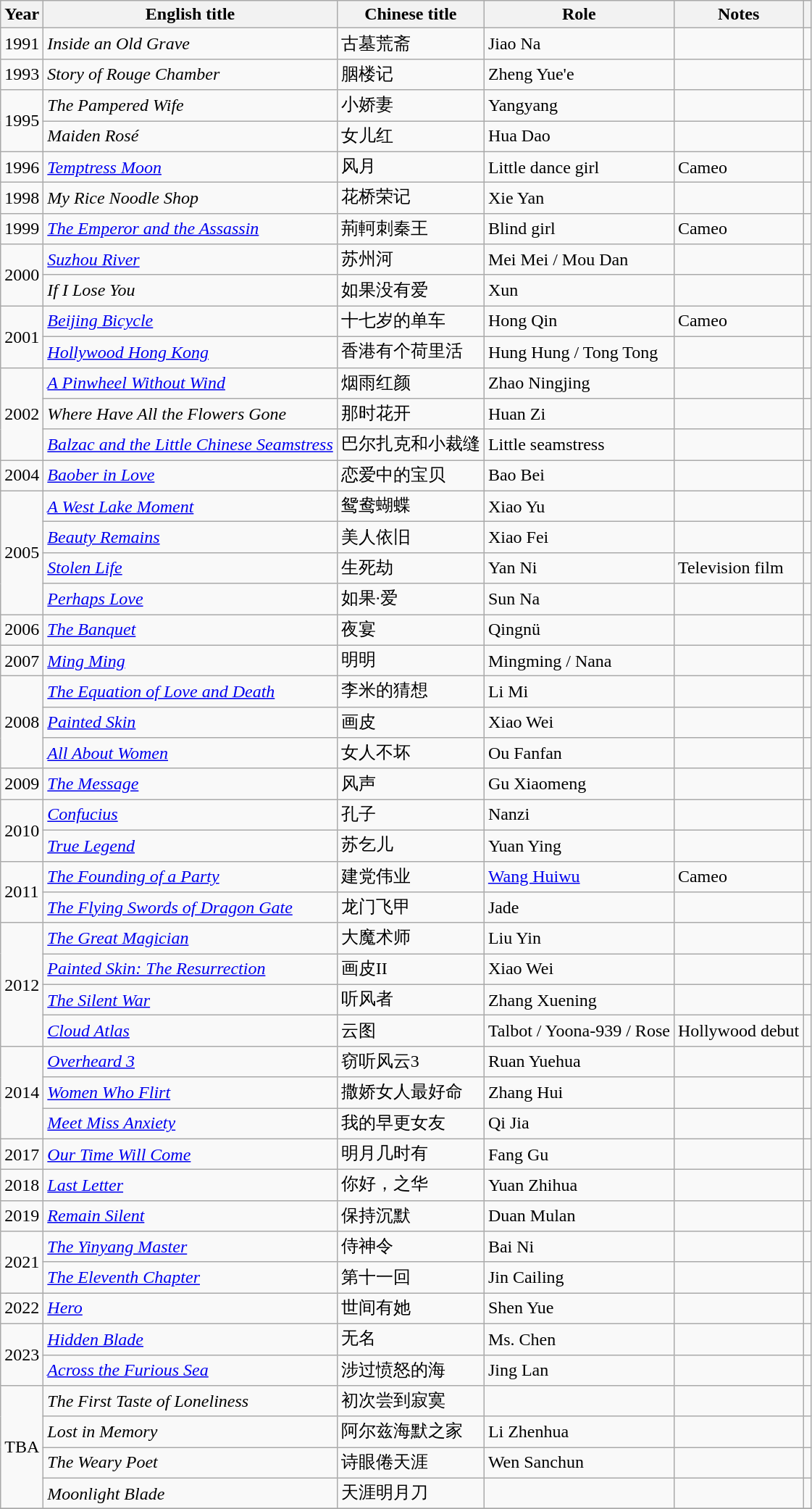<table class="wikitable sortable">
<tr>
<th>Year</th>
<th>English title</th>
<th>Chinese title</th>
<th>Role</th>
<th class="unsortable">Notes</th>
<th class="unsortable"></th>
</tr>
<tr>
<td>1991</td>
<td><em>Inside an Old Grave</em></td>
<td>古墓荒斋</td>
<td>Jiao Na</td>
<td></td>
<td></td>
</tr>
<tr>
<td>1993</td>
<td><em>Story of Rouge Chamber</em></td>
<td>胭楼记</td>
<td>Zheng Yue'e</td>
<td></td>
<td></td>
</tr>
<tr>
<td rowspan=2>1995</td>
<td><em>The Pampered Wife</em></td>
<td>小娇妻</td>
<td>Yangyang</td>
<td></td>
<td></td>
</tr>
<tr>
<td><em>Maiden Rosé</em></td>
<td>女儿红</td>
<td>Hua Dao</td>
<td></td>
<td></td>
</tr>
<tr>
<td>1996</td>
<td><em><a href='#'>Temptress Moon</a></em></td>
<td>风月</td>
<td>Little dance girl</td>
<td>Cameo</td>
<td></td>
</tr>
<tr>
<td>1998</td>
<td><em>My Rice Noodle Shop</em></td>
<td>花桥荣记</td>
<td>Xie Yan</td>
<td></td>
<td></td>
</tr>
<tr>
<td>1999</td>
<td><em><a href='#'>The Emperor and the Assassin</a></em></td>
<td>荊軻刺秦王</td>
<td>Blind girl</td>
<td>Cameo</td>
<td></td>
</tr>
<tr>
<td rowspan=2>2000</td>
<td><em><a href='#'>Suzhou River</a></em></td>
<td>苏州河</td>
<td>Mei Mei / Mou Dan</td>
<td></td>
<td></td>
</tr>
<tr>
<td><em>If I Lose You</em></td>
<td>如果没有爱</td>
<td>Xun</td>
<td></td>
<td></td>
</tr>
<tr>
<td rowspan=2>2001</td>
<td><em><a href='#'>Beijing Bicycle</a></em></td>
<td>十七岁的单车</td>
<td>Hong Qin</td>
<td>Cameo</td>
<td></td>
</tr>
<tr>
<td><em><a href='#'>Hollywood Hong Kong</a></em></td>
<td>香港有个荷里活</td>
<td>Hung Hung / Tong Tong</td>
<td></td>
<td></td>
</tr>
<tr>
<td rowspan=3>2002</td>
<td><em><a href='#'>A Pinwheel Without Wind</a></em></td>
<td>烟雨红颜</td>
<td>Zhao Ningjing</td>
<td></td>
<td></td>
</tr>
<tr>
<td><em>Where Have All the Flowers Gone</em></td>
<td>那时花开</td>
<td>Huan Zi</td>
<td></td>
<td></td>
</tr>
<tr>
<td><em><a href='#'>Balzac and the Little Chinese Seamstress</a></em></td>
<td>巴尔扎克和小裁缝</td>
<td>Little seamstress</td>
<td></td>
<td></td>
</tr>
<tr>
<td>2004</td>
<td><em><a href='#'>Baober in Love</a></em></td>
<td>恋爱中的宝贝</td>
<td>Bao Bei</td>
<td></td>
<td></td>
</tr>
<tr>
<td rowspan=4>2005</td>
<td><em><a href='#'>A West Lake Moment</a></em></td>
<td>鸳鸯蝴蝶</td>
<td>Xiao Yu</td>
<td></td>
<td></td>
</tr>
<tr>
<td><em><a href='#'>Beauty Remains</a></em></td>
<td>美人依旧</td>
<td>Xiao Fei</td>
<td></td>
<td></td>
</tr>
<tr>
<td><em><a href='#'>Stolen Life</a></em></td>
<td>生死劫</td>
<td>Yan Ni</td>
<td>Television film</td>
<td></td>
</tr>
<tr>
<td><em><a href='#'>Perhaps Love</a></em></td>
<td>如果·爱</td>
<td>Sun Na</td>
<td></td>
<td></td>
</tr>
<tr>
<td>2006</td>
<td><em><a href='#'>The Banquet</a></em></td>
<td>夜宴</td>
<td>Qingnü</td>
<td></td>
<td></td>
</tr>
<tr>
<td>2007</td>
<td><em><a href='#'>Ming Ming</a></em></td>
<td>明明</td>
<td>Mingming / Nana</td>
<td></td>
<td></td>
</tr>
<tr>
<td rowspan=3>2008</td>
<td><em><a href='#'>The Equation of Love and Death</a></em></td>
<td>李米的猜想</td>
<td>Li Mi</td>
<td></td>
<td></td>
</tr>
<tr>
<td><em><a href='#'>Painted Skin</a></em></td>
<td>画皮</td>
<td>Xiao Wei</td>
<td></td>
<td></td>
</tr>
<tr>
<td><em><a href='#'>All About Women</a></em></td>
<td>女人不坏</td>
<td>Ou Fanfan</td>
<td></td>
<td></td>
</tr>
<tr>
<td>2009</td>
<td><em><a href='#'>The Message</a></em></td>
<td>风声</td>
<td>Gu Xiaomeng</td>
<td></td>
<td></td>
</tr>
<tr>
<td rowspan=2>2010</td>
<td><em><a href='#'>Confucius</a></em></td>
<td>孔子</td>
<td>Nanzi</td>
<td></td>
<td></td>
</tr>
<tr>
<td><em><a href='#'>True Legend</a></em></td>
<td>苏乞儿</td>
<td>Yuan Ying</td>
<td></td>
<td></td>
</tr>
<tr>
<td rowspan=2>2011</td>
<td><em><a href='#'>The Founding of a Party</a></em></td>
<td>建党伟业</td>
<td><a href='#'>Wang Huiwu</a></td>
<td>Cameo</td>
<td></td>
</tr>
<tr>
<td><em><a href='#'>The Flying Swords of Dragon Gate</a></em></td>
<td>龙门飞甲</td>
<td>Jade</td>
<td></td>
<td></td>
</tr>
<tr>
<td rowspan=4>2012</td>
<td><em><a href='#'>The Great Magician</a></em></td>
<td>大魔术师</td>
<td>Liu Yin</td>
<td></td>
<td></td>
</tr>
<tr>
<td><em><a href='#'>Painted Skin: The Resurrection</a></em></td>
<td>画皮II</td>
<td>Xiao Wei</td>
<td></td>
<td></td>
</tr>
<tr>
<td><em><a href='#'>The Silent War</a></em></td>
<td>听风者</td>
<td>Zhang Xuening</td>
<td></td>
<td></td>
</tr>
<tr>
<td><em><a href='#'>Cloud Atlas</a></em></td>
<td>云图</td>
<td>Talbot / Yoona-939 / Rose</td>
<td>Hollywood debut</td>
<td></td>
</tr>
<tr>
<td rowspan=3>2014</td>
<td><em><a href='#'>Overheard 3</a></em></td>
<td>窃听风云3</td>
<td>Ruan Yuehua</td>
<td></td>
<td></td>
</tr>
<tr>
<td><em><a href='#'>Women Who Flirt</a></em></td>
<td>撒娇女人最好命</td>
<td>Zhang Hui</td>
<td></td>
<td></td>
</tr>
<tr>
<td><em><a href='#'>Meet Miss Anxiety</a></em></td>
<td>我的早更女友</td>
<td>Qi Jia</td>
<td></td>
<td></td>
</tr>
<tr>
<td>2017</td>
<td><em><a href='#'>Our Time Will Come</a></em></td>
<td>明月几时有</td>
<td>Fang Gu</td>
<td></td>
<td></td>
</tr>
<tr>
<td>2018</td>
<td><em><a href='#'>Last Letter</a></em></td>
<td>你好，之华</td>
<td>Yuan Zhihua</td>
<td></td>
<td></td>
</tr>
<tr>
<td rowspan=1>2019</td>
<td><em><a href='#'>Remain Silent</a></em></td>
<td>保持沉默</td>
<td>Duan Mulan</td>
<td></td>
<td></td>
</tr>
<tr>
<td rowspan=2>2021</td>
<td><em> <a href='#'>The Yinyang Master</a> </em></td>
<td>侍神令</td>
<td>Bai Ni</td>
<td></td>
<td></td>
</tr>
<tr>
<td><em><a href='#'>The Eleventh Chapter</a></em></td>
<td>第十一回</td>
<td>Jin Cailing</td>
<td></td>
<td></td>
</tr>
<tr>
<td>2022</td>
<td><em><a href='#'>Hero</a></em></td>
<td>世间有她</td>
<td>Shen Yue</td>
<td></td>
<td></td>
</tr>
<tr>
<td rowspan=2>2023</td>
<td><em><a href='#'>Hidden Blade</a></em></td>
<td>无名</td>
<td>Ms. Chen</td>
<td></td>
<td></td>
</tr>
<tr>
<td><em><a href='#'>Across the Furious Sea</a></em></td>
<td>涉过愤怒的海</td>
<td>Jing Lan</td>
<td></td>
<td></td>
</tr>
<tr>
<td rowspan=4>TBA</td>
<td><em>The First Taste of Loneliness</em></td>
<td>初次尝到寂寞</td>
<td></td>
<td></td>
<td></td>
</tr>
<tr>
<td><em>Lost in Memory</em></td>
<td>阿尔兹海默之家</td>
<td>Li Zhenhua</td>
<td></td>
<td></td>
</tr>
<tr>
<td><em>The Weary Poet</em></td>
<td>诗眼倦天涯</td>
<td>Wen Sanchun</td>
<td></td>
<td></td>
</tr>
<tr>
<td><em>Moonlight Blade</em></td>
<td>天涯明月刀</td>
<td></td>
<td></td>
<td></td>
</tr>
<tr>
</tr>
</table>
